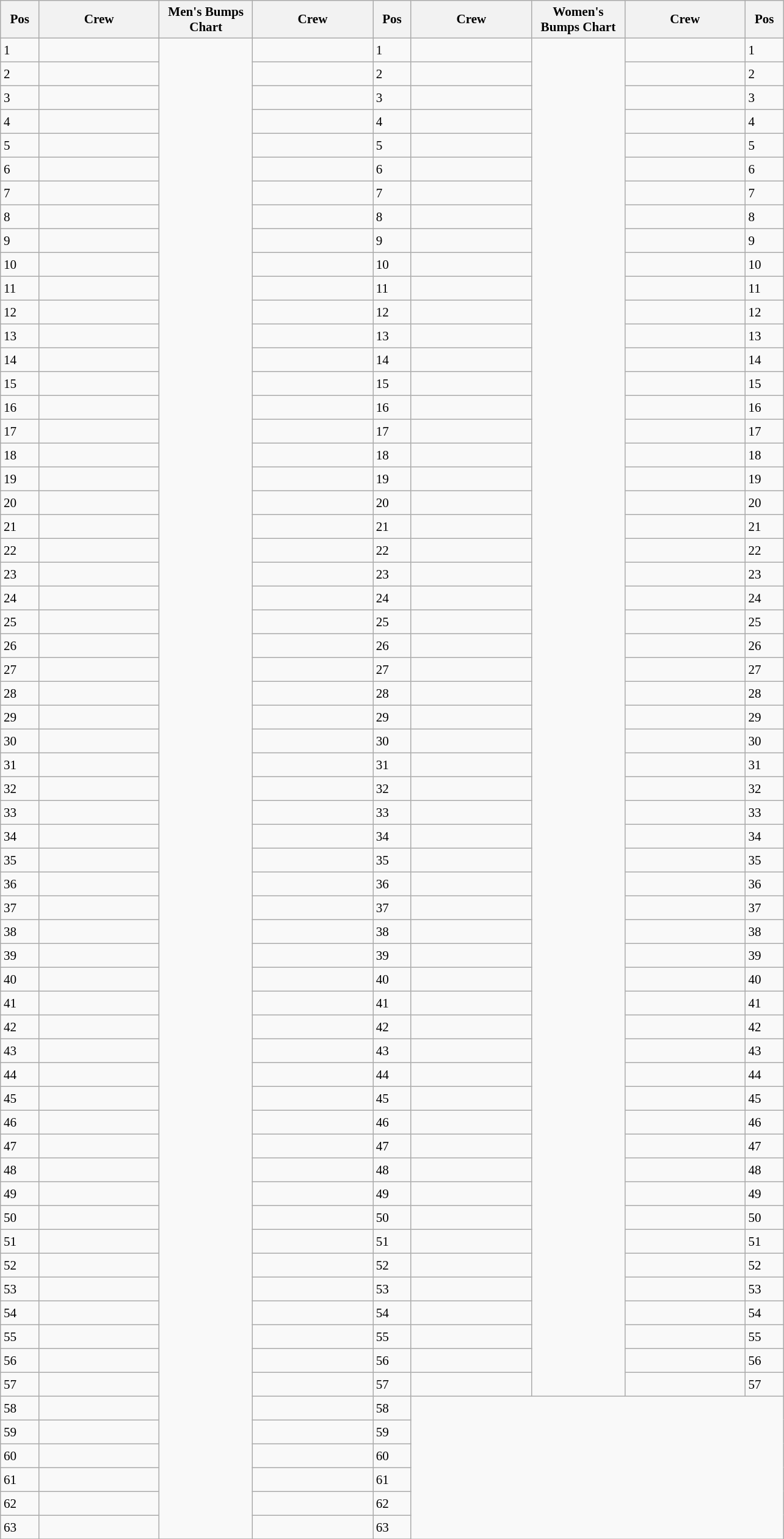<table class="wikitable" style="font-size:88%; white-space:nowrap; margin:0.5em auto">
<tr style="white-space:normal">
<th width=35>Pos</th>
<th width=125>Crew</th>
<th width=95>Men's Bumps Chart</th>
<th width=125>Crew</th>
<th width=35>Pos</th>
<th width=125>Crew</th>
<th width=95>Women's Bumps Chart</th>
<th width=125>Crew</th>
<th width=35>Pos</th>
</tr>
<tr style="height:26px">
<td>1</td>
<td></td>
<td rowspan="63" style="padding:0"></td>
<td></td>
<td>1</td>
<td></td>
<td rowspan="57" style="padding:0"></td>
<td></td>
<td>1</td>
</tr>
<tr style="height:26px">
<td>2</td>
<td></td>
<td></td>
<td>2</td>
<td></td>
<td></td>
<td>2</td>
</tr>
<tr style="height:26px">
<td>3</td>
<td></td>
<td></td>
<td>3</td>
<td></td>
<td></td>
<td>3</td>
</tr>
<tr style="height:26px">
<td>4</td>
<td></td>
<td></td>
<td>4</td>
<td></td>
<td></td>
<td>4</td>
</tr>
<tr style="height:26px">
<td>5</td>
<td></td>
<td></td>
<td>5</td>
<td></td>
<td></td>
<td>5</td>
</tr>
<tr style="height:26px">
<td>6</td>
<td></td>
<td></td>
<td>6</td>
<td></td>
<td></td>
<td>6</td>
</tr>
<tr style="height:26px">
<td>7</td>
<td></td>
<td></td>
<td>7</td>
<td></td>
<td></td>
<td>7</td>
</tr>
<tr style="height:26px">
<td>8</td>
<td></td>
<td></td>
<td>8</td>
<td></td>
<td></td>
<td>8</td>
</tr>
<tr style="height:26px">
<td>9</td>
<td></td>
<td></td>
<td>9</td>
<td></td>
<td></td>
<td>9</td>
</tr>
<tr style="height:26px">
<td>10</td>
<td></td>
<td></td>
<td>10</td>
<td></td>
<td></td>
<td>10</td>
</tr>
<tr style="height:26px">
<td>11</td>
<td></td>
<td></td>
<td>11</td>
<td></td>
<td></td>
<td>11</td>
</tr>
<tr style="height:26px">
<td>12</td>
<td></td>
<td></td>
<td>12</td>
<td></td>
<td></td>
<td>12</td>
</tr>
<tr style="height:26px">
<td>13</td>
<td></td>
<td></td>
<td>13</td>
<td></td>
<td></td>
<td>13</td>
</tr>
<tr style="height:26px">
<td>14</td>
<td></td>
<td></td>
<td>14</td>
<td></td>
<td></td>
<td>14</td>
</tr>
<tr style="height:26px">
<td>15</td>
<td></td>
<td></td>
<td>15</td>
<td></td>
<td></td>
<td>15</td>
</tr>
<tr style="height:26px">
<td>16</td>
<td></td>
<td></td>
<td>16</td>
<td></td>
<td></td>
<td>16</td>
</tr>
<tr style="height:26px">
<td>17</td>
<td></td>
<td></td>
<td>17</td>
<td></td>
<td></td>
<td>17</td>
</tr>
<tr style="height:26px">
<td>18</td>
<td></td>
<td></td>
<td>18</td>
<td></td>
<td></td>
<td>18</td>
</tr>
<tr style="height:26px">
<td>19</td>
<td></td>
<td></td>
<td>19</td>
<td></td>
<td></td>
<td>19</td>
</tr>
<tr style="height:26px">
<td>20</td>
<td></td>
<td></td>
<td>20</td>
<td></td>
<td></td>
<td>20</td>
</tr>
<tr style="height:26px">
<td>21</td>
<td></td>
<td></td>
<td>21</td>
<td></td>
<td></td>
<td>21</td>
</tr>
<tr style="height:26px">
<td>22</td>
<td></td>
<td></td>
<td>22</td>
<td></td>
<td></td>
<td>22</td>
</tr>
<tr style="height:26px">
<td>23</td>
<td></td>
<td></td>
<td>23</td>
<td></td>
<td></td>
<td>23</td>
</tr>
<tr style="height:26px">
<td>24</td>
<td></td>
<td></td>
<td>24</td>
<td></td>
<td></td>
<td>24</td>
</tr>
<tr style="height:26px">
<td>25</td>
<td></td>
<td></td>
<td>25</td>
<td></td>
<td></td>
<td>25</td>
</tr>
<tr style="height:26px">
<td>26</td>
<td></td>
<td></td>
<td>26</td>
<td></td>
<td></td>
<td>26</td>
</tr>
<tr style="height:26px">
<td>27</td>
<td></td>
<td></td>
<td>27</td>
<td></td>
<td></td>
<td>27</td>
</tr>
<tr style="height:26px">
<td>28</td>
<td></td>
<td></td>
<td>28</td>
<td></td>
<td></td>
<td>28</td>
</tr>
<tr style="height:26px">
<td>29</td>
<td></td>
<td></td>
<td>29</td>
<td></td>
<td></td>
<td>29</td>
</tr>
<tr style="height:26px">
<td>30</td>
<td></td>
<td></td>
<td>30</td>
<td></td>
<td></td>
<td>30</td>
</tr>
<tr style="height:26px">
<td>31</td>
<td></td>
<td></td>
<td>31</td>
<td></td>
<td></td>
<td>31</td>
</tr>
<tr style="height:26px">
<td>32</td>
<td></td>
<td></td>
<td>32</td>
<td></td>
<td></td>
<td>32</td>
</tr>
<tr style="height:26px">
<td>33</td>
<td></td>
<td></td>
<td>33</td>
<td></td>
<td></td>
<td>33</td>
</tr>
<tr style="height:26px">
<td>34</td>
<td></td>
<td></td>
<td>34</td>
<td></td>
<td></td>
<td>34</td>
</tr>
<tr style="height:26px">
<td>35</td>
<td></td>
<td></td>
<td>35</td>
<td></td>
<td></td>
<td>35</td>
</tr>
<tr style="height:26px">
<td>36</td>
<td></td>
<td></td>
<td>36</td>
<td></td>
<td></td>
<td>36</td>
</tr>
<tr style="height:26px">
<td>37</td>
<td></td>
<td></td>
<td>37</td>
<td></td>
<td></td>
<td>37</td>
</tr>
<tr style="height:26px">
<td>38</td>
<td></td>
<td></td>
<td>38</td>
<td></td>
<td></td>
<td>38</td>
</tr>
<tr style="height:26px">
<td>39</td>
<td></td>
<td></td>
<td>39</td>
<td></td>
<td></td>
<td>39</td>
</tr>
<tr style="height:26px">
<td>40</td>
<td></td>
<td></td>
<td>40</td>
<td></td>
<td></td>
<td>40</td>
</tr>
<tr style="height:26px">
<td>41</td>
<td></td>
<td></td>
<td>41</td>
<td></td>
<td></td>
<td>41</td>
</tr>
<tr style="height:26px">
<td>42</td>
<td></td>
<td></td>
<td>42</td>
<td></td>
<td></td>
<td>42</td>
</tr>
<tr style="height:26px">
<td>43</td>
<td></td>
<td></td>
<td>43</td>
<td></td>
<td></td>
<td>43</td>
</tr>
<tr style="height:26px">
<td>44</td>
<td></td>
<td></td>
<td>44</td>
<td></td>
<td></td>
<td>44</td>
</tr>
<tr style="height:26px">
<td>45</td>
<td></td>
<td></td>
<td>45</td>
<td></td>
<td></td>
<td>45</td>
</tr>
<tr style="height:26px">
<td>46</td>
<td></td>
<td></td>
<td>46</td>
<td></td>
<td></td>
<td>46</td>
</tr>
<tr style="height:26px">
<td>47</td>
<td></td>
<td></td>
<td>47</td>
<td></td>
<td></td>
<td>47</td>
</tr>
<tr style="height:26px">
<td>48</td>
<td></td>
<td></td>
<td>48</td>
<td></td>
<td></td>
<td>48</td>
</tr>
<tr style="height:26px">
<td>49</td>
<td></td>
<td></td>
<td>49</td>
<td></td>
<td></td>
<td>49</td>
</tr>
<tr style="height:26px">
<td>50</td>
<td></td>
<td></td>
<td>50</td>
<td></td>
<td></td>
<td>50</td>
</tr>
<tr style="height:26px">
<td>51</td>
<td></td>
<td></td>
<td>51</td>
<td></td>
<td></td>
<td>51</td>
</tr>
<tr style="height:26px">
<td>52</td>
<td></td>
<td></td>
<td>52</td>
<td></td>
<td></td>
<td>52</td>
</tr>
<tr style="height:26px">
<td>53</td>
<td></td>
<td></td>
<td>53</td>
<td></td>
<td></td>
<td>53</td>
</tr>
<tr style="height:26px">
<td>54</td>
<td></td>
<td></td>
<td>54</td>
<td></td>
<td></td>
<td>54</td>
</tr>
<tr style="height:26px">
<td>55</td>
<td></td>
<td></td>
<td>55</td>
<td></td>
<td></td>
<td>55</td>
</tr>
<tr style="height:26px">
<td>56</td>
<td></td>
<td></td>
<td>56</td>
<td></td>
<td></td>
<td>56</td>
</tr>
<tr style="height:26px">
<td>57</td>
<td></td>
<td></td>
<td>57</td>
<td></td>
<td></td>
<td>57</td>
</tr>
<tr style="height:26px">
<td>58</td>
<td></td>
<td></td>
<td>58</td>
<td colspan="4" rowspan="28"> </td>
</tr>
<tr style="height:26px">
<td>59</td>
<td></td>
<td></td>
<td>59</td>
</tr>
<tr style="height:26px">
<td>60</td>
<td></td>
<td></td>
<td>60</td>
</tr>
<tr style="height:26px">
<td>61</td>
<td></td>
<td></td>
<td>61</td>
</tr>
<tr style="height:26px">
<td>62</td>
<td></td>
<td></td>
<td>62</td>
</tr>
<tr style="height:26px">
<td>63</td>
<td></td>
<td></td>
<td>63</td>
</tr>
<tr>
</tr>
</table>
